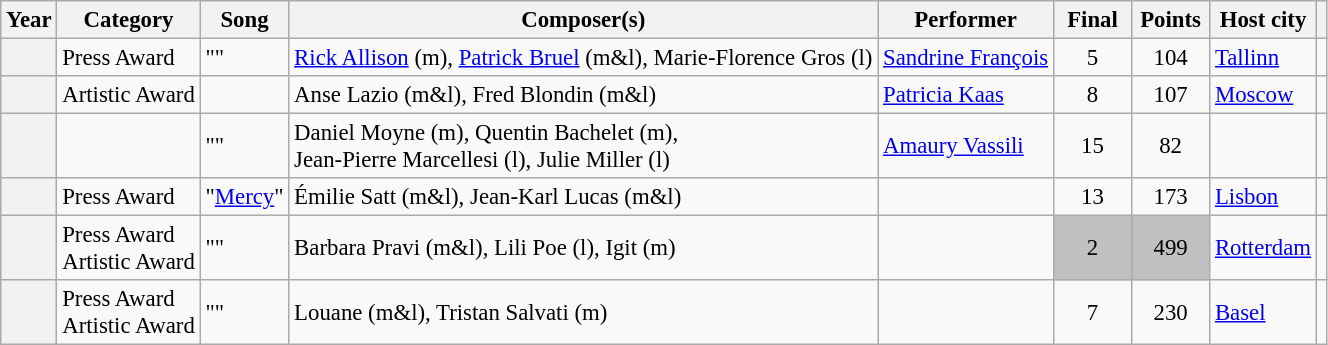<table class="wikitable sortable plainrowheaders" style="font-size: 95%">
<tr>
<th>Year</th>
<th>Category</th>
<th>Song</th>
<th>Composer(s)<br></th>
<th>Performer</th>
<th style="width:45px;">Final</th>
<th style="width:45px;">Points</th>
<th>Host city</th>
<th class="unsortable"></th>
</tr>
<tr>
<th scope="row"></th>
<td>Press Award</td>
<td>""</td>
<td><a href='#'>Rick Allison</a> (m), <a href='#'>Patrick Bruel</a> (m&l), Marie-Florence Gros (l)</td>
<td><a href='#'>Sandrine François</a></td>
<td style="text-align:center;">5</td>
<td style="text-align:center;">104</td>
<td> <a href='#'>Tallinn</a></td>
<td></td>
</tr>
<tr>
<th scope="row"></th>
<td>Artistic Award</td>
<td></td>
<td>Anse Lazio (m&l), Fred Blondin (m&l)</td>
<td><a href='#'>Patricia Kaas</a></td>
<td style="text-align:center;">8</td>
<td style="text-align:center;">107</td>
<td> <a href='#'>Moscow</a></td>
<td></td>
</tr>
<tr>
<th scope="row"></th>
<td></td>
<td>""</td>
<td>Daniel Moyne (m), Quentin Bachelet (m),<br>Jean-Pierre Marcellesi (l), Julie Miller (l)</td>
<td><a href='#'>Amaury Vassili</a></td>
<td style="text-align:center;">15</td>
<td style="text-align:center;">82</td>
<td></td>
<td></td>
</tr>
<tr>
<th scope="row"></th>
<td>Press Award</td>
<td>"<a href='#'>Mercy</a>"</td>
<td>Émilie Satt (m&l), Jean-Karl Lucas (m&l)</td>
<td></td>
<td style="text-align:center;">13</td>
<td style="text-align:center;">173</td>
<td> <a href='#'>Lisbon</a></td>
<td></td>
</tr>
<tr>
<th scope="row"></th>
<td>Press Award<br>Artistic Award</td>
<td>""</td>
<td>Barbara Pravi (m&l), Lili Poe (l), Igit (m)</td>
<td></td>
<td style="text-align:center; background:silver;">2</td>
<td style="text-align:center; background:silver;">499</td>
<td> <a href='#'>Rotterdam</a></td>
<td></td>
</tr>
<tr>
<th scope="row"></th>
<td>Press Award<br>Artistic Award</td>
<td>""</td>
<td>Louane (m&l), Tristan Salvati (m)</td>
<td></td>
<td style="text-align:center;">7</td>
<td style="text-align:center;">230</td>
<td> <a href='#'>Basel</a></td>
<td></td>
</tr>
</table>
